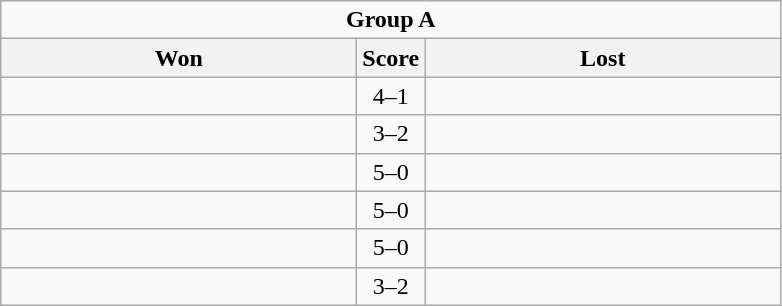<table class="wikitable" style="text-align: center;">
<tr>
<td colspan="3"><strong>Group A</strong></td>
</tr>
<tr>
<th scope="col" style="width: 230px;">Won</th>
<th scope="col" style="width: 30px;">Score</th>
<th scope="col" style="width: 230px;">Lost</th>
</tr>
<tr>
<td></td>
<td>4–1</td>
<td></td>
</tr>
<tr>
<td></td>
<td>3–2</td>
<td></td>
</tr>
<tr>
<td></td>
<td>5–0</td>
<td></td>
</tr>
<tr>
<td></td>
<td>5–0</td>
<td></td>
</tr>
<tr>
<td></td>
<td>5–0</td>
<td></td>
</tr>
<tr>
<td></td>
<td>3–2</td>
<td></td>
</tr>
</table>
